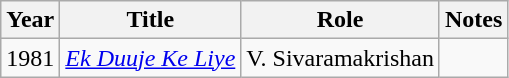<table class="wikitable">
<tr>
<th>Year</th>
<th>Title</th>
<th>Role</th>
<th>Notes</th>
</tr>
<tr>
<td>1981</td>
<td><em><a href='#'>Ek Duuje Ke Liye</a></em></td>
<td>V. Sivaramakrishan</td>
<td></td>
</tr>
</table>
